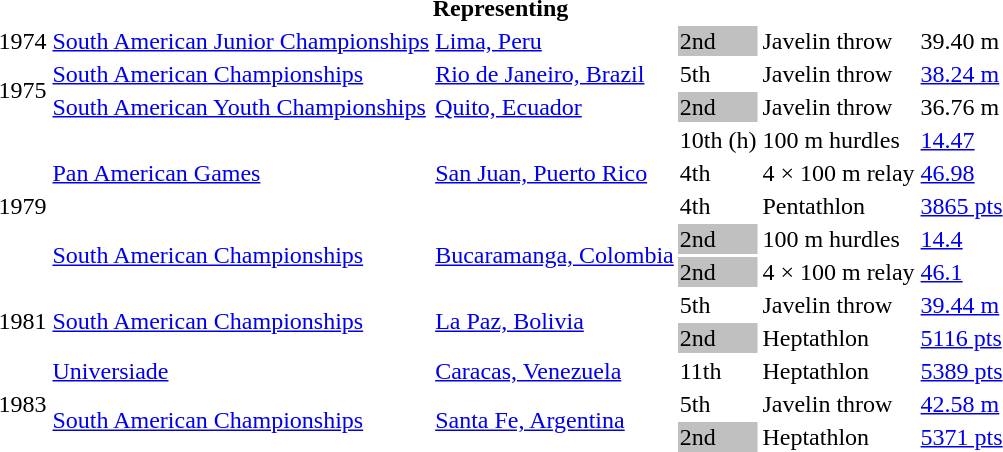<table>
<tr>
<th colspan="6">Representing </th>
</tr>
<tr>
<td>1974</td>
<td><a href='#'>South American Junior Championships</a></td>
<td><a href='#'>Lima, Peru</a></td>
<td bgcolor=silver>2nd</td>
<td>Javelin throw</td>
<td>39.40 m</td>
</tr>
<tr>
<td rowspan=2>1975</td>
<td><a href='#'>South American Championships</a></td>
<td><a href='#'>Rio de Janeiro, Brazil</a></td>
<td>5th</td>
<td>Javelin throw</td>
<td><a href='#'>38.24 m</a></td>
</tr>
<tr>
<td><a href='#'>South American Youth Championships</a></td>
<td><a href='#'>Quito, Ecuador</a></td>
<td bgcolor=silver>2nd</td>
<td>Javelin throw</td>
<td>36.76 m</td>
</tr>
<tr>
<td rowspan=5>1979</td>
<td rowspan=3><a href='#'>Pan American Games</a></td>
<td rowspan=3><a href='#'>San Juan, Puerto Rico</a></td>
<td>10th (h)</td>
<td>100 m hurdles</td>
<td><a href='#'>14.47</a></td>
</tr>
<tr>
<td>4th</td>
<td>4 × 100 m relay</td>
<td><a href='#'>46.98</a></td>
</tr>
<tr>
<td>4th</td>
<td>Pentathlon</td>
<td><a href='#'>3865 pts</a></td>
</tr>
<tr>
<td rowspan=2><a href='#'>South American Championships</a></td>
<td rowspan=2><a href='#'>Bucaramanga, Colombia</a></td>
<td bgcolor=silver>2nd</td>
<td>100 m hurdles</td>
<td><a href='#'>14.4</a></td>
</tr>
<tr>
<td bgcolor=silver>2nd</td>
<td>4 × 100 m relay</td>
<td><a href='#'>46.1</a></td>
</tr>
<tr>
<td rowspan=2>1981</td>
<td rowspan=2><a href='#'>South American Championships</a></td>
<td rowspan=2><a href='#'>La Paz, Bolivia</a></td>
<td>5th</td>
<td>Javelin throw</td>
<td><a href='#'>39.44 m</a></td>
</tr>
<tr>
<td bgcolor=silver>2nd</td>
<td>Heptathlon</td>
<td><a href='#'>5116 pts</a></td>
</tr>
<tr>
<td rowspan=3>1983</td>
<td><a href='#'>Universiade</a></td>
<td><a href='#'>Caracas, Venezuela</a></td>
<td>11th</td>
<td>Heptathlon</td>
<td><a href='#'>5389 pts</a></td>
</tr>
<tr>
<td rowspan=2><a href='#'>South American Championships</a></td>
<td rowspan=2><a href='#'>Santa Fe, Argentina</a></td>
<td>5th</td>
<td>Javelin throw</td>
<td><a href='#'>42.58 m</a></td>
</tr>
<tr>
<td bgcolor=silver>2nd</td>
<td>Heptathlon</td>
<td><a href='#'>5371 pts</a></td>
</tr>
</table>
